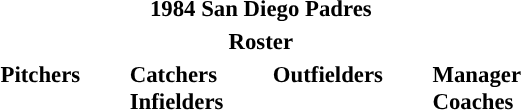<table class="toccolours" style="font-size: 95%;">
<tr>
<th colspan="10" style="text-align:center; ">1984 San Diego Padres</th>
</tr>
<tr>
<td colspan="10" style="text-align:center; "><strong>Roster</strong></td>
</tr>
<tr>
<td valign="top"><strong>Pitchers</strong><br>











</td>
<td width="25px"></td>
<td valign="top"><strong>Catchers</strong><br>


<strong>Infielders</strong>








</td>
<td width="25px"></td>
<td valign="top"><strong>Outfielders</strong><br>




</td>
<td width="25px"></td>
<td valign="top"><strong>Manager</strong><br>
<strong>Coaches</strong>



</td>
</tr>
</table>
